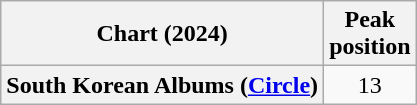<table class="wikitable sortable plainrowheaders" style="text-align:center;">
<tr>
<th scope="col">Chart (2024)</th>
<th scope="col">Peak<br>position</th>
</tr>
<tr>
<th scope="row">South Korean Albums (<a href='#'>Circle</a>)</th>
<td>13</td>
</tr>
</table>
